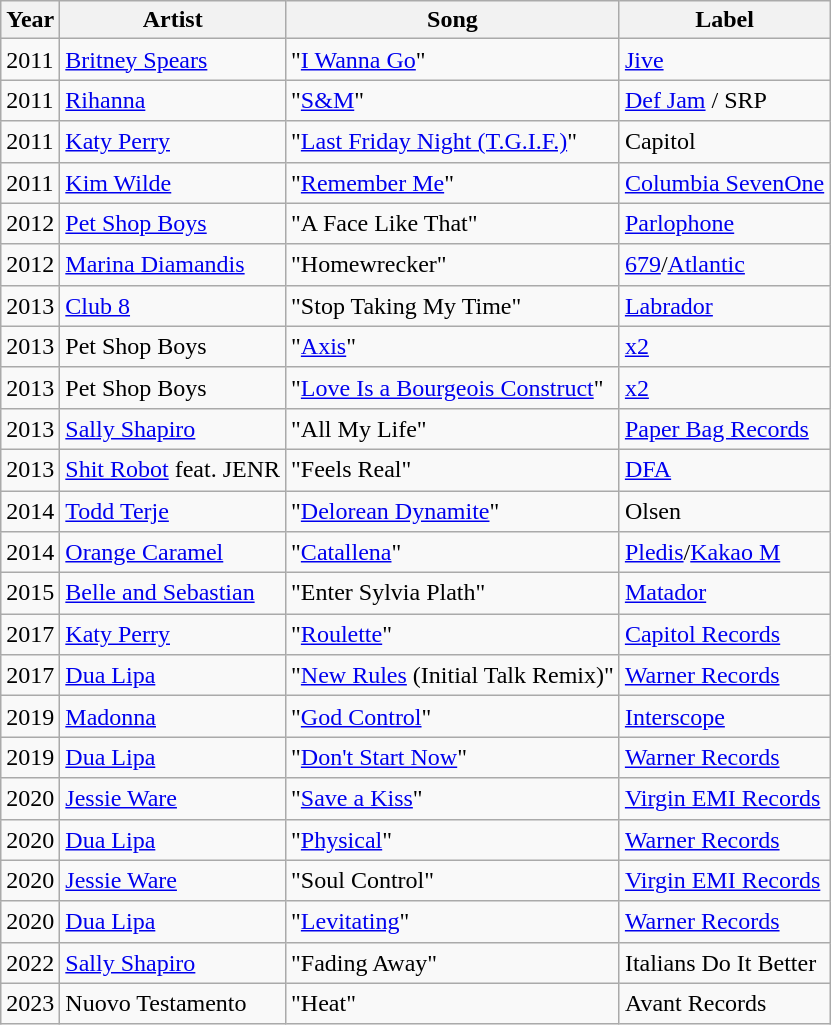<table class="wikitable">
<tr>
<th>Year</th>
<th>Artist</th>
<th>Song</th>
<th>Label</th>
</tr>
<tr>
<td height=20>2011</td>
<td><a href='#'>Britney Spears</a></td>
<td>"<a href='#'>I Wanna Go</a>"</td>
<td><a href='#'>Jive</a></td>
</tr>
<tr>
<td height=20>2011</td>
<td><a href='#'>Rihanna</a></td>
<td>"<a href='#'>S&M</a>"</td>
<td><a href='#'>Def Jam</a> / SRP</td>
</tr>
<tr>
<td height=20>2011</td>
<td><a href='#'>Katy Perry</a></td>
<td>"<a href='#'>Last Friday Night (T.G.I.F.)</a>"</td>
<td>Capitol</td>
</tr>
<tr>
<td height=20>2011</td>
<td><a href='#'>Kim Wilde</a></td>
<td>"<a href='#'>Remember Me</a>"</td>
<td><a href='#'>Columbia SevenOne</a></td>
</tr>
<tr>
<td height=20>2012</td>
<td><a href='#'>Pet Shop Boys</a></td>
<td>"A Face Like That"</td>
<td><a href='#'>Parlophone</a></td>
</tr>
<tr>
<td height=20>2012</td>
<td><a href='#'>Marina Diamandis</a></td>
<td>"Homewrecker"</td>
<td><a href='#'>679</a>/<a href='#'>Atlantic</a></td>
</tr>
<tr>
<td height=20>2013</td>
<td><a href='#'>Club 8</a></td>
<td>"Stop Taking My Time"</td>
<td><a href='#'>Labrador</a></td>
</tr>
<tr>
<td height=20>2013</td>
<td>Pet Shop Boys</td>
<td>"<a href='#'>Axis</a>"</td>
<td><a href='#'>x2</a></td>
</tr>
<tr>
<td height=20>2013</td>
<td>Pet Shop Boys</td>
<td>"<a href='#'>Love Is a Bourgeois Construct</a>"</td>
<td><a href='#'>x2</a></td>
</tr>
<tr>
<td height=20>2013</td>
<td><a href='#'>Sally Shapiro</a></td>
<td>"All My Life"</td>
<td><a href='#'>Paper Bag Records</a></td>
</tr>
<tr>
<td height=20>2013</td>
<td><a href='#'>Shit Robot</a> feat. JENR</td>
<td>"Feels Real"</td>
<td><a href='#'>DFA</a></td>
</tr>
<tr>
<td height=20>2014</td>
<td><a href='#'>Todd Terje</a></td>
<td>"<a href='#'>Delorean Dynamite</a>"</td>
<td>Olsen</td>
</tr>
<tr>
<td height=20>2014</td>
<td><a href='#'>Orange Caramel</a></td>
<td>"<a href='#'>Catallena</a>"</td>
<td><a href='#'>Pledis</a>/<a href='#'>Kakao M</a></td>
</tr>
<tr>
<td height=20>2015</td>
<td><a href='#'>Belle and Sebastian</a></td>
<td>"Enter Sylvia Plath"</td>
<td><a href='#'>Matador</a></td>
</tr>
<tr>
<td height=20>2017</td>
<td><a href='#'>Katy Perry</a></td>
<td>"<a href='#'>Roulette</a>"</td>
<td><a href='#'>Capitol Records</a></td>
</tr>
<tr>
<td height=20>2017</td>
<td><a href='#'>Dua Lipa</a></td>
<td>"<a href='#'>New Rules</a> (Initial Talk Remix)"</td>
<td><a href='#'>Warner Records</a></td>
</tr>
<tr>
<td height=20>2019</td>
<td><a href='#'>Madonna</a></td>
<td>"<a href='#'>God Control</a>"</td>
<td><a href='#'>Interscope</a></td>
</tr>
<tr>
<td height=20>2019</td>
<td><a href='#'>Dua Lipa</a></td>
<td>"<a href='#'>Don't Start Now</a>"</td>
<td><a href='#'>Warner Records</a></td>
</tr>
<tr>
<td height=20>2020</td>
<td><a href='#'>Jessie Ware</a></td>
<td>"<a href='#'>Save a Kiss</a>"</td>
<td><a href='#'>Virgin EMI Records</a></td>
</tr>
<tr>
<td height=20>2020</td>
<td><a href='#'>Dua Lipa</a></td>
<td>"<a href='#'>Physical</a>"</td>
<td><a href='#'>Warner Records</a></td>
</tr>
<tr>
<td height=20>2020</td>
<td><a href='#'>Jessie Ware</a></td>
<td>"Soul Control"</td>
<td><a href='#'>Virgin EMI Records</a></td>
</tr>
<tr>
<td height=20>2020</td>
<td><a href='#'>Dua Lipa</a></td>
<td>"<a href='#'>Levitating</a>"</td>
<td><a href='#'>Warner Records</a></td>
</tr>
<tr>
<td height=20>2022</td>
<td><a href='#'>Sally Shapiro</a></td>
<td>"Fading Away"</td>
<td>Italians Do It Better</td>
</tr>
<tr>
<td height=20>2023</td>
<td>Nuovo Testamento</td>
<td>"Heat"</td>
<td>Avant Records</td>
</tr>
</table>
